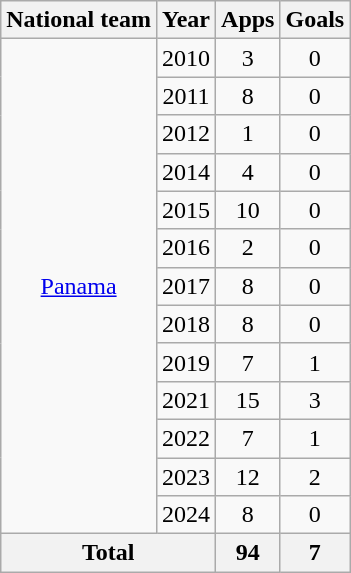<table class="wikitable" style="text-align:center">
<tr>
<th>National team</th>
<th>Year</th>
<th>Apps</th>
<th>Goals</th>
</tr>
<tr>
<td rowspan=13><a href='#'>Panama</a></td>
<td>2010</td>
<td>3</td>
<td>0</td>
</tr>
<tr>
<td>2011</td>
<td>8</td>
<td>0</td>
</tr>
<tr>
<td>2012</td>
<td>1</td>
<td>0</td>
</tr>
<tr>
<td>2014</td>
<td>4</td>
<td>0</td>
</tr>
<tr>
<td>2015</td>
<td>10</td>
<td>0</td>
</tr>
<tr>
<td>2016</td>
<td>2</td>
<td>0</td>
</tr>
<tr>
<td>2017</td>
<td>8</td>
<td>0</td>
</tr>
<tr>
<td>2018</td>
<td>8</td>
<td>0</td>
</tr>
<tr>
<td>2019</td>
<td>7</td>
<td>1</td>
</tr>
<tr>
<td>2021</td>
<td>15</td>
<td>3</td>
</tr>
<tr>
<td>2022</td>
<td>7</td>
<td>1</td>
</tr>
<tr>
<td>2023</td>
<td>12</td>
<td>2</td>
</tr>
<tr>
<td>2024</td>
<td>8</td>
<td>0</td>
</tr>
<tr>
<th colspan=2>Total</th>
<th>94</th>
<th>7</th>
</tr>
</table>
